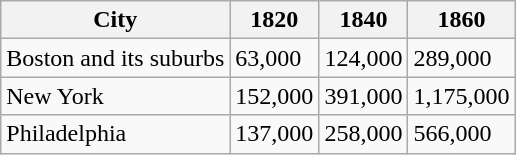<table class="wikitable sortable">
<tr>
<th>City</th>
<th>1820</th>
<th>1840</th>
<th>1860</th>
</tr>
<tr>
<td>Boston and its suburbs</td>
<td>63,000</td>
<td>124,000</td>
<td>289,000</td>
</tr>
<tr>
<td>New York</td>
<td>152,000</td>
<td>391,000</td>
<td>1,175,000</td>
</tr>
<tr>
<td>Philadelphia</td>
<td>137,000</td>
<td>258,000</td>
<td>566,000</td>
</tr>
</table>
